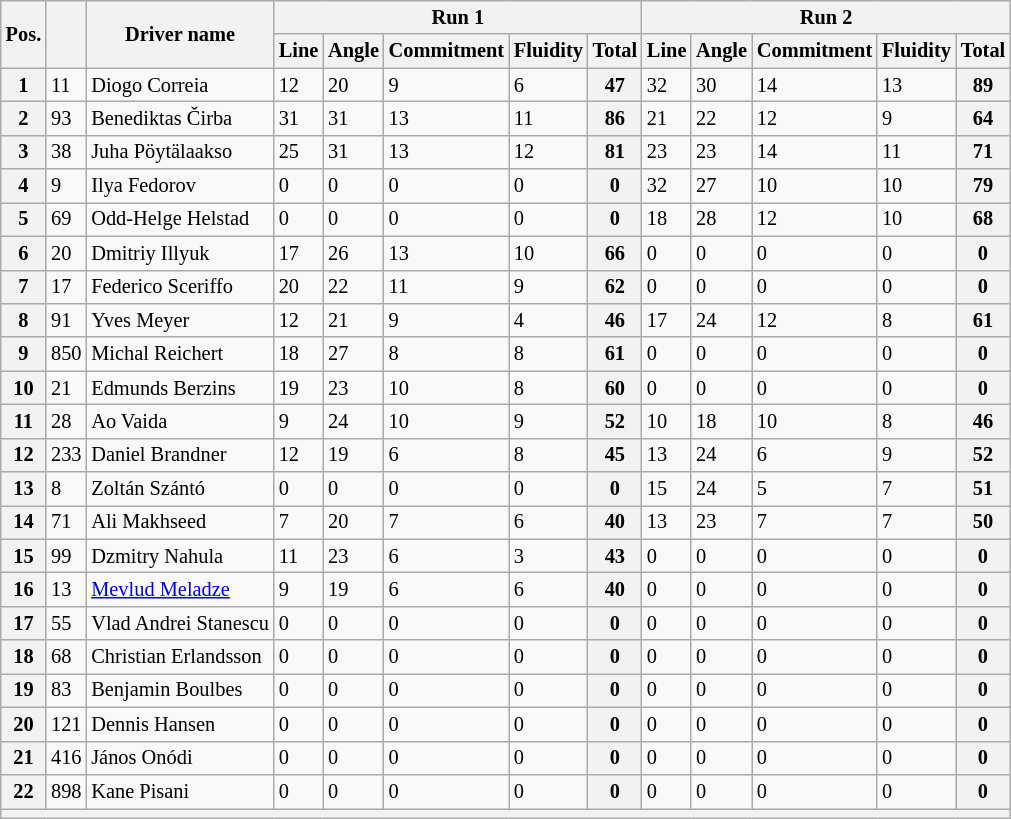<table class="wikitable" style="font-size: 85%;">
<tr>
<th scope="col" rowspan="2">Pos.</th>
<th scope="col" rowspan="2"></th>
<th scope="col" rowspan="2">Driver name</th>
<th scope="col" colspan="5">Run 1</th>
<th scope="col" colspan="5">Run 2</th>
</tr>
<tr>
<th>Line</th>
<th>Angle</th>
<th>Commitment</th>
<th>Fluidity</th>
<th>Total</th>
<th>Line</th>
<th>Angle</th>
<th>Commitment</th>
<th>Fluidity</th>
<th>Total</th>
</tr>
<tr>
<th>1</th>
<td>11</td>
<td> Diogo Correia</td>
<td>12</td>
<td>20</td>
<td>9</td>
<td>6</td>
<th>47</th>
<td>32</td>
<td>30</td>
<td>14</td>
<td>13</td>
<th>89</th>
</tr>
<tr>
<th>2</th>
<td>93</td>
<td> Benediktas Čirba</td>
<td>31</td>
<td>31</td>
<td>13</td>
<td>11</td>
<th>86</th>
<td>21</td>
<td>22</td>
<td>12</td>
<td>9</td>
<th>64</th>
</tr>
<tr>
<th>3</th>
<td>38</td>
<td> Juha Pöytälaakso</td>
<td>25</td>
<td>31</td>
<td>13</td>
<td>12</td>
<th>81</th>
<td>23</td>
<td>23</td>
<td>14</td>
<td>11</td>
<th>71</th>
</tr>
<tr>
<th>4</th>
<td>9</td>
<td> Ilya Fedorov</td>
<td>0</td>
<td>0</td>
<td>0</td>
<td>0</td>
<th>0</th>
<td>32</td>
<td>27</td>
<td>10</td>
<td>10</td>
<th>79</th>
</tr>
<tr>
<th>5</th>
<td>69</td>
<td> Odd-Helge Helstad</td>
<td>0</td>
<td>0</td>
<td>0</td>
<td>0</td>
<th>0</th>
<td>18</td>
<td>28</td>
<td>12</td>
<td>10</td>
<th>68</th>
</tr>
<tr>
<th>6</th>
<td>20</td>
<td> Dmitriy Illyuk</td>
<td>17</td>
<td>26</td>
<td>13</td>
<td>10</td>
<th>66</th>
<td>0</td>
<td>0</td>
<td>0</td>
<td>0</td>
<th>0</th>
</tr>
<tr>
<th>7</th>
<td>17</td>
<td> Federico Sceriffo</td>
<td>20</td>
<td>22</td>
<td>11</td>
<td>9</td>
<th>62</th>
<td>0</td>
<td>0</td>
<td>0</td>
<td>0</td>
<th>0</th>
</tr>
<tr>
<th>8</th>
<td>91</td>
<td> Yves Meyer</td>
<td>12</td>
<td>21</td>
<td>9</td>
<td>4</td>
<th>46</th>
<td>17</td>
<td>24</td>
<td>12</td>
<td>8</td>
<th>61</th>
</tr>
<tr>
<th>9</th>
<td>850</td>
<td> Michal Reichert</td>
<td>18</td>
<td>27</td>
<td>8</td>
<td>8</td>
<th>61</th>
<td>0</td>
<td>0</td>
<td>0</td>
<td>0</td>
<th>0</th>
</tr>
<tr>
<th>10</th>
<td>21</td>
<td> Edmunds Berzins</td>
<td>19</td>
<td>23</td>
<td>10</td>
<td>8</td>
<th>60</th>
<td>0</td>
<td>0</td>
<td>0</td>
<td>0</td>
<th>0</th>
</tr>
<tr>
<th>11</th>
<td>28</td>
<td> Ao Vaida</td>
<td>9</td>
<td>24</td>
<td>10</td>
<td>9</td>
<th>52</th>
<td>10</td>
<td>18</td>
<td>10</td>
<td>8</td>
<th>46</th>
</tr>
<tr>
<th>12</th>
<td>233</td>
<td> Daniel Brandner</td>
<td>12</td>
<td>19</td>
<td>6</td>
<td>8</td>
<th>45</th>
<td>13</td>
<td>24</td>
<td>6</td>
<td>9</td>
<th>52</th>
</tr>
<tr>
<th>13</th>
<td>8</td>
<td> Zoltán Szántó</td>
<td>0</td>
<td>0</td>
<td>0</td>
<td>0</td>
<th>0</th>
<td>15</td>
<td>24</td>
<td>5</td>
<td>7</td>
<th>51</th>
</tr>
<tr>
<th>14</th>
<td>71</td>
<td> Ali Makhseed</td>
<td>7</td>
<td>20</td>
<td>7</td>
<td>6</td>
<th>40</th>
<td>13</td>
<td>23</td>
<td>7</td>
<td>7</td>
<th>50</th>
</tr>
<tr>
<th>15</th>
<td>99</td>
<td> Dzmitry Nahula</td>
<td>11</td>
<td>23</td>
<td>6</td>
<td>3</td>
<th>43</th>
<td>0</td>
<td>0</td>
<td>0</td>
<td>0</td>
<th>0</th>
</tr>
<tr>
<th>16</th>
<td>13</td>
<td> <a href='#'>Mevlud Meladze</a></td>
<td>9</td>
<td>19</td>
<td>6</td>
<td>6</td>
<th>40</th>
<td>0</td>
<td>0</td>
<td>0</td>
<td>0</td>
<th>0</th>
</tr>
<tr>
<th>17</th>
<td>55</td>
<td> Vlad Andrei Stanescu</td>
<td>0</td>
<td>0</td>
<td>0</td>
<td>0</td>
<th>0</th>
<td>0</td>
<td>0</td>
<td>0</td>
<td>0</td>
<th>0</th>
</tr>
<tr>
<th>18</th>
<td>68</td>
<td> Christian Erlandsson</td>
<td>0</td>
<td>0</td>
<td>0</td>
<td>0</td>
<th>0</th>
<td>0</td>
<td>0</td>
<td>0</td>
<td>0</td>
<th>0</th>
</tr>
<tr>
<th>19</th>
<td>83</td>
<td> Benjamin Boulbes</td>
<td>0</td>
<td>0</td>
<td>0</td>
<td>0</td>
<th>0</th>
<td>0</td>
<td>0</td>
<td>0</td>
<td>0</td>
<th>0</th>
</tr>
<tr>
<th>20</th>
<td>121</td>
<td> Dennis Hansen</td>
<td>0</td>
<td>0</td>
<td>0</td>
<td>0</td>
<th>0</th>
<td>0</td>
<td>0</td>
<td>0</td>
<td>0</td>
<th>0</th>
</tr>
<tr>
<th>21</th>
<td>416</td>
<td> János Onódi</td>
<td>0</td>
<td>0</td>
<td>0</td>
<td>0</td>
<th>0</th>
<td>0</td>
<td>0</td>
<td>0</td>
<td>0</td>
<th>0</th>
</tr>
<tr>
<th>22</th>
<td>898</td>
<td> Kane Pisani</td>
<td>0</td>
<td>0</td>
<td>0</td>
<td>0</td>
<th>0</th>
<td>0</td>
<td>0</td>
<td>0</td>
<td>0</td>
<th>0</th>
</tr>
<tr class="sortbottom">
<th colspan=13></th>
</tr>
</table>
